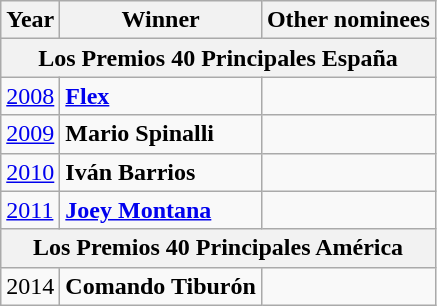<table class="wikitable">
<tr>
<th>Year</th>
<th>Winner</th>
<th>Other nominees</th>
</tr>
<tr>
<th colspan=3>Los Premios 40 Principales España</th>
</tr>
<tr>
<td><a href='#'>2008</a></td>
<td><strong><a href='#'>Flex</a></strong></td>
<td></td>
</tr>
<tr>
<td><a href='#'>2009</a></td>
<td><strong>Mario Spinalli</strong></td>
<td></td>
</tr>
<tr>
<td><a href='#'>2010</a></td>
<td><strong>Iván Barrios</strong></td>
<td></td>
</tr>
<tr>
<td><a href='#'>2011</a></td>
<td><strong><a href='#'>Joey Montana</a></strong></td>
<td></td>
</tr>
<tr>
<th colspan=3>Los Premios 40 Principales América</th>
</tr>
<tr>
<td>2014</td>
<td><strong>Comando Tiburón</strong></td>
<td></td>
</tr>
</table>
